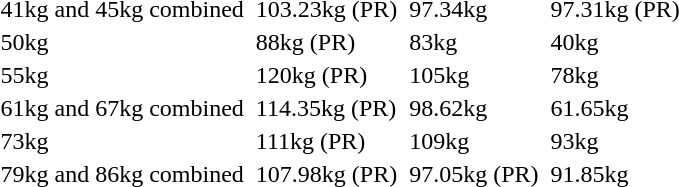<table>
<tr>
<td>41kg and 45kg combined<br></td>
<td></td>
<td>103.23kg (PR)</td>
<td></td>
<td>97.34kg</td>
<td></td>
<td>97.31kg (PR)</td>
</tr>
<tr>
<td>50kg<br></td>
<td></td>
<td>88kg (PR)</td>
<td></td>
<td>83kg</td>
<td></td>
<td>40kg</td>
</tr>
<tr>
<td>55kg<br></td>
<td></td>
<td>120kg (PR)</td>
<td></td>
<td>105kg</td>
<td></td>
<td>78kg</td>
</tr>
<tr>
<td>61kg and 67kg combined<br></td>
<td></td>
<td>114.35kg (PR)</td>
<td></td>
<td>98.62kg</td>
<td></td>
<td>61.65kg</td>
</tr>
<tr>
<td>73kg<br></td>
<td></td>
<td>111kg (PR)</td>
<td></td>
<td>109kg</td>
<td></td>
<td>93kg</td>
</tr>
<tr>
<td>79kg and 86kg combined<br></td>
<td></td>
<td>107.98kg (PR)</td>
<td></td>
<td>97.05kg (PR)</td>
<td></td>
<td>91.85kg</td>
</tr>
</table>
